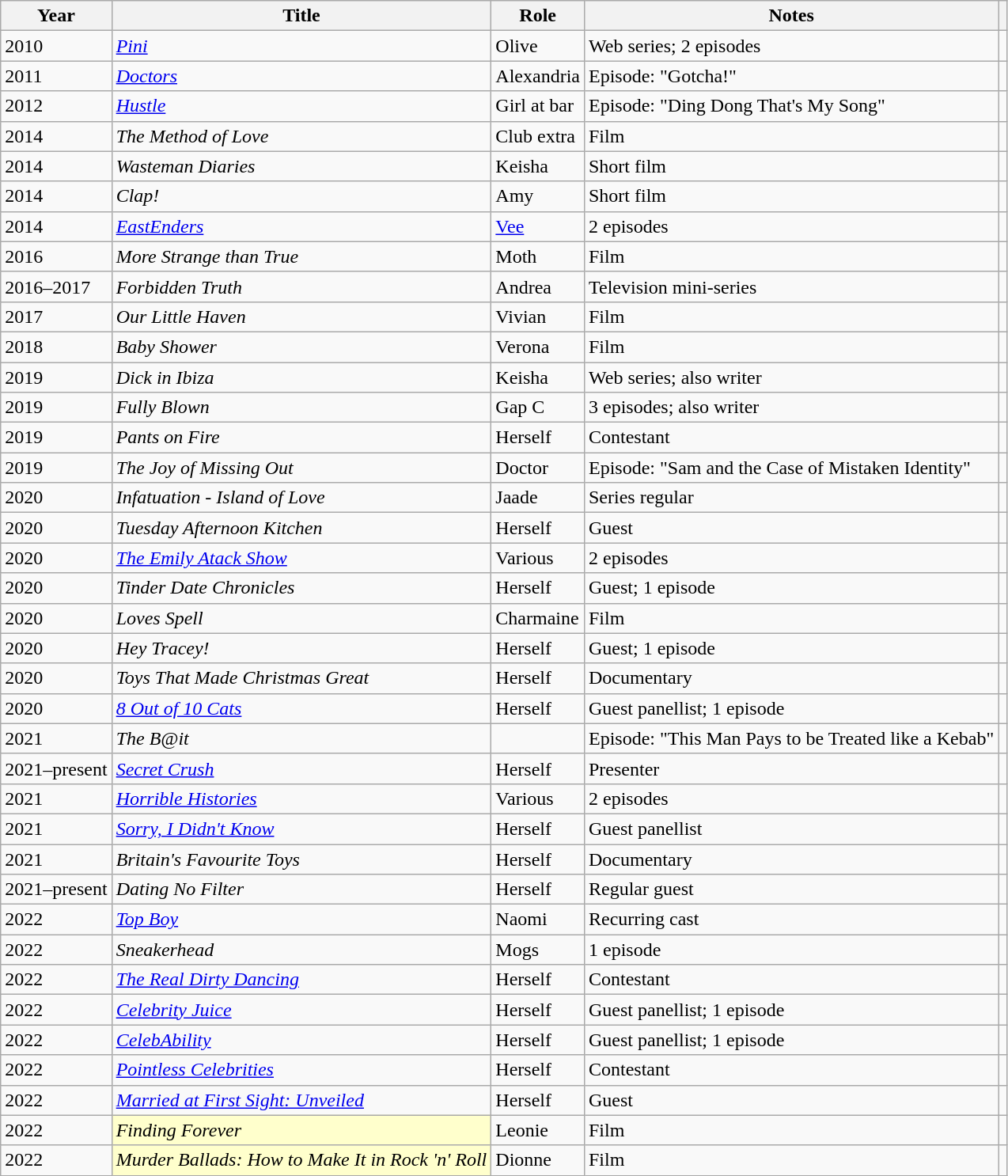<table class="wikitable plainrowheaders sortable">
<tr>
<th>Year</th>
<th>Title</th>
<th>Role</th>
<th>Notes</th>
<th></th>
</tr>
<tr>
<td>2010</td>
<td><em><a href='#'>Pini</a></em></td>
<td>Olive</td>
<td>Web series; 2 episodes</td>
<td align="center"></td>
</tr>
<tr>
<td>2011</td>
<td><em><a href='#'>Doctors</a></em></td>
<td>Alexandria</td>
<td>Episode: "Gotcha!"</td>
<td align="center"></td>
</tr>
<tr>
<td>2012</td>
<td><em><a href='#'>Hustle</a></em></td>
<td>Girl at bar</td>
<td>Episode: "Ding Dong That's My Song"</td>
<td align="center"></td>
</tr>
<tr>
<td>2014</td>
<td><em>The Method of Love</em></td>
<td>Club extra</td>
<td>Film</td>
<td align="center"></td>
</tr>
<tr>
<td>2014</td>
<td><em>Wasteman Diaries</em></td>
<td>Keisha</td>
<td>Short film</td>
<td align="center"></td>
</tr>
<tr>
<td>2014</td>
<td><em>Clap!</em></td>
<td>Amy</td>
<td>Short film</td>
<td align="center"></td>
</tr>
<tr>
<td>2014</td>
<td><em><a href='#'>EastEnders</a></em></td>
<td><a href='#'>Vee</a></td>
<td>2 episodes</td>
<td align="center"></td>
</tr>
<tr>
<td>2016</td>
<td><em>More Strange than True</em></td>
<td>Moth</td>
<td>Film</td>
<td align="center"></td>
</tr>
<tr>
<td>2016–2017</td>
<td><em>Forbidden Truth</em></td>
<td>Andrea</td>
<td>Television mini-series</td>
<td align="center"></td>
</tr>
<tr>
<td>2017</td>
<td><em>Our Little Haven</em></td>
<td>Vivian</td>
<td>Film</td>
<td align="center"></td>
</tr>
<tr>
<td>2018</td>
<td><em>Baby Shower</em></td>
<td>Verona</td>
<td>Film</td>
<td align="center"></td>
</tr>
<tr>
<td>2019</td>
<td><em>Dick in Ibiza</em></td>
<td>Keisha</td>
<td>Web series; also writer</td>
<td align="center"></td>
</tr>
<tr>
<td>2019</td>
<td><em>Fully Blown</em></td>
<td>Gap C</td>
<td>3 episodes; also writer</td>
<td align="center"></td>
</tr>
<tr>
<td>2019</td>
<td><em>Pants on Fire</em></td>
<td>Herself</td>
<td>Contestant</td>
<td align="center"></td>
</tr>
<tr>
<td>2019</td>
<td><em>The Joy of Missing Out</em></td>
<td>Doctor</td>
<td>Episode: "Sam and the Case of Mistaken Identity"</td>
<td align="center"></td>
</tr>
<tr>
<td>2020</td>
<td><em>Infatuation - Island of Love</em></td>
<td>Jaade</td>
<td>Series regular</td>
<td align="center"></td>
</tr>
<tr>
<td>2020</td>
<td><em>Tuesday Afternoon Kitchen</em></td>
<td>Herself</td>
<td>Guest</td>
<td align="center"></td>
</tr>
<tr>
<td>2020</td>
<td><em><a href='#'>The Emily Atack Show</a></em></td>
<td>Various</td>
<td>2 episodes</td>
<td align="center"></td>
</tr>
<tr>
<td>2020</td>
<td><em>Tinder Date Chronicles</em></td>
<td>Herself</td>
<td>Guest; 1 episode</td>
<td align="center"></td>
</tr>
<tr>
<td>2020</td>
<td><em>Loves Spell</em></td>
<td>Charmaine</td>
<td>Film</td>
<td align="center"></td>
</tr>
<tr>
<td>2020</td>
<td><em>Hey Tracey!</em></td>
<td>Herself</td>
<td>Guest; 1 episode</td>
<td align="center"></td>
</tr>
<tr>
<td>2020</td>
<td><em>Toys That Made Christmas Great</em></td>
<td>Herself</td>
<td>Documentary</td>
<td align="center"></td>
</tr>
<tr>
<td>2020</td>
<td><em><a href='#'>8 Out of 10 Cats</a></em></td>
<td>Herself</td>
<td>Guest panellist; 1 episode</td>
<td align="center"></td>
</tr>
<tr>
<td>2021</td>
<td><em>The B@it</em></td>
<td></td>
<td>Episode: "This Man Pays to be Treated like a Kebab"</td>
<td align="center"></td>
</tr>
<tr>
<td>2021–present</td>
<td><em><a href='#'>Secret Crush</a></em></td>
<td>Herself</td>
<td>Presenter</td>
<td align="center"></td>
</tr>
<tr>
<td>2021</td>
<td><em><a href='#'>Horrible Histories</a></em></td>
<td>Various</td>
<td>2 episodes</td>
<td align="center"></td>
</tr>
<tr>
<td>2021</td>
<td><em><a href='#'>Sorry, I Didn't Know</a></em></td>
<td>Herself</td>
<td>Guest panellist</td>
<td align="center"></td>
</tr>
<tr>
<td>2021</td>
<td><em>Britain's Favourite Toys</em></td>
<td>Herself</td>
<td>Documentary</td>
<td align="center"></td>
</tr>
<tr>
<td>2021–present</td>
<td><em>Dating No Filter</em></td>
<td>Herself</td>
<td>Regular guest</td>
<td align="center"></td>
</tr>
<tr>
<td>2022</td>
<td><em><a href='#'>Top Boy</a></em></td>
<td>Naomi</td>
<td>Recurring cast</td>
<td align="center"></td>
</tr>
<tr>
<td>2022</td>
<td><em>Sneakerhead</em></td>
<td>Mogs</td>
<td>1 episode</td>
<td align="center"></td>
</tr>
<tr>
<td>2022</td>
<td><em><a href='#'>The Real Dirty Dancing</a></em></td>
<td>Herself</td>
<td>Contestant</td>
<td align="center"></td>
</tr>
<tr>
<td>2022</td>
<td><em><a href='#'>Celebrity Juice</a></em></td>
<td>Herself</td>
<td>Guest panellist; 1 episode</td>
<td align="center"></td>
</tr>
<tr>
<td>2022</td>
<td><em><a href='#'>CelebAbility</a></em></td>
<td>Herself</td>
<td>Guest panellist; 1 episode</td>
<td align="center"></td>
</tr>
<tr>
<td>2022</td>
<td><em><a href='#'>Pointless Celebrities</a></em></td>
<td>Herself</td>
<td>Contestant</td>
<td align="center"></td>
</tr>
<tr>
<td>2022</td>
<td><em><a href='#'>Married at First Sight: Unveiled</a></em></td>
<td>Herself</td>
<td>Guest</td>
<td align="center"></td>
</tr>
<tr>
<td>2022</td>
<td style="background:#FFFFCC;"><em>Finding Forever</em> </td>
<td>Leonie</td>
<td>Film</td>
<td align="center"></td>
</tr>
<tr>
<td>2022</td>
<td style="background:#FFFFCC;"><em>Murder Ballads: How to Make It in Rock 'n' Roll</em> </td>
<td>Dionne</td>
<td>Film</td>
<td align="center"></td>
</tr>
</table>
